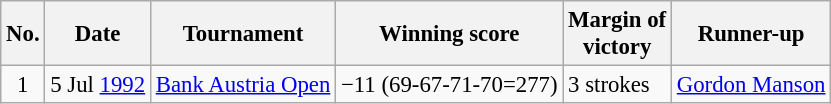<table class="wikitable" style="font-size:95%;">
<tr>
<th>No.</th>
<th>Date</th>
<th>Tournament</th>
<th>Winning score</th>
<th>Margin of<br>victory</th>
<th>Runner-up</th>
</tr>
<tr>
<td align=center>1</td>
<td align=right>5 Jul <a href='#'>1992</a></td>
<td><a href='#'>Bank Austria Open</a></td>
<td>−11 (69-67-71-70=277)</td>
<td>3 strokes</td>
<td> <a href='#'>Gordon Manson</a></td>
</tr>
</table>
